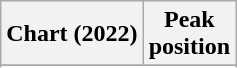<table class="wikitable sortable plainrowheaders" style="text-align:center">
<tr>
<th scope="col">Chart (2022)</th>
<th scope="col">Peak<br>position</th>
</tr>
<tr>
</tr>
<tr>
</tr>
<tr>
</tr>
<tr>
</tr>
<tr>
</tr>
</table>
